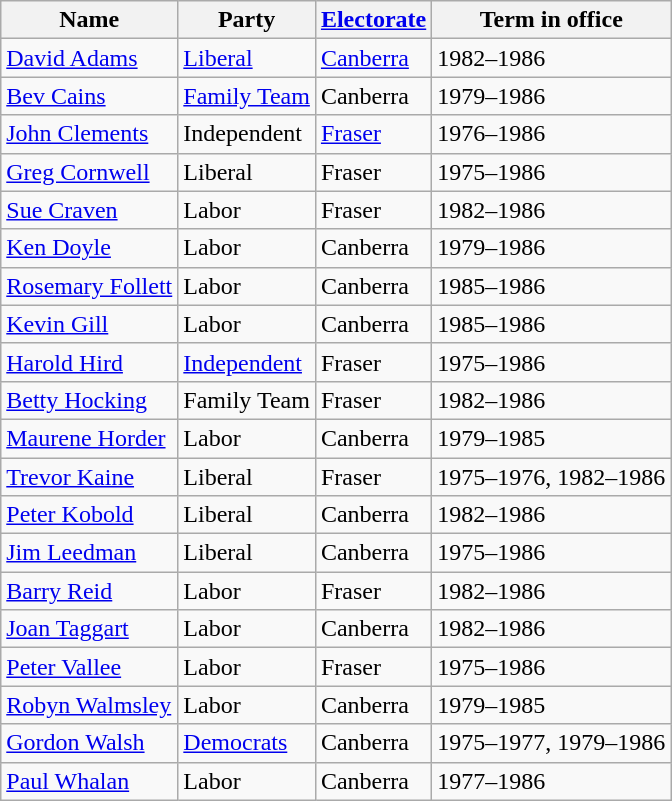<table class="wikitable sortable">
<tr>
<th><strong>Name</strong></th>
<th><strong>Party</strong></th>
<th><strong><a href='#'>Electorate</a></strong></th>
<th><strong>Term in office</strong></th>
</tr>
<tr>
<td><a href='#'>David Adams</a></td>
<td><a href='#'>Liberal</a></td>
<td><a href='#'>Canberra</a></td>
<td>1982–1986</td>
</tr>
<tr>
<td><a href='#'>Bev Cains</a></td>
<td><a href='#'>Family Team</a></td>
<td>Canberra</td>
<td>1979–1986</td>
</tr>
<tr>
<td><a href='#'>John Clements</a></td>
<td>Independent</td>
<td><a href='#'>Fraser</a></td>
<td>1976–1986</td>
</tr>
<tr>
<td><a href='#'>Greg Cornwell</a></td>
<td>Liberal</td>
<td>Fraser</td>
<td>1975–1986</td>
</tr>
<tr>
<td><a href='#'>Sue Craven</a></td>
<td>Labor</td>
<td>Fraser</td>
<td>1982–1986</td>
</tr>
<tr>
<td><a href='#'>Ken Doyle</a></td>
<td>Labor</td>
<td>Canberra</td>
<td>1979–1986</td>
</tr>
<tr>
<td><a href='#'>Rosemary Follett</a></td>
<td>Labor</td>
<td>Canberra</td>
<td>1985–1986</td>
</tr>
<tr>
<td><a href='#'>Kevin Gill</a></td>
<td>Labor</td>
<td>Canberra</td>
<td>1985–1986</td>
</tr>
<tr>
<td><a href='#'>Harold Hird</a></td>
<td><a href='#'>Independent</a></td>
<td>Fraser</td>
<td>1975–1986</td>
</tr>
<tr>
<td><a href='#'>Betty Hocking</a></td>
<td>Family Team</td>
<td>Fraser</td>
<td>1982–1986</td>
</tr>
<tr>
<td><a href='#'>Maurene Horder</a></td>
<td>Labor</td>
<td>Canberra</td>
<td>1979–1985</td>
</tr>
<tr>
<td><a href='#'>Trevor Kaine</a></td>
<td>Liberal</td>
<td>Fraser</td>
<td>1975–1976, 1982–1986</td>
</tr>
<tr>
<td><a href='#'>Peter Kobold</a></td>
<td>Liberal</td>
<td>Canberra</td>
<td>1982–1986</td>
</tr>
<tr>
<td><a href='#'>Jim Leedman</a></td>
<td>Liberal</td>
<td>Canberra</td>
<td>1975–1986</td>
</tr>
<tr>
<td><a href='#'>Barry Reid</a></td>
<td>Labor</td>
<td>Fraser</td>
<td>1982–1986</td>
</tr>
<tr>
<td><a href='#'>Joan Taggart</a></td>
<td>Labor</td>
<td>Canberra</td>
<td>1982–1986</td>
</tr>
<tr>
<td><a href='#'>Peter Vallee</a></td>
<td>Labor</td>
<td>Fraser</td>
<td>1975–1986</td>
</tr>
<tr>
<td><a href='#'>Robyn Walmsley</a></td>
<td>Labor</td>
<td>Canberra</td>
<td>1979–1985</td>
</tr>
<tr>
<td><a href='#'>Gordon Walsh</a></td>
<td><a href='#'>Democrats</a></td>
<td>Canberra</td>
<td>1975–1977, 1979–1986</td>
</tr>
<tr>
<td><a href='#'>Paul Whalan</a></td>
<td>Labor</td>
<td>Canberra</td>
<td>1977–1986</td>
</tr>
</table>
